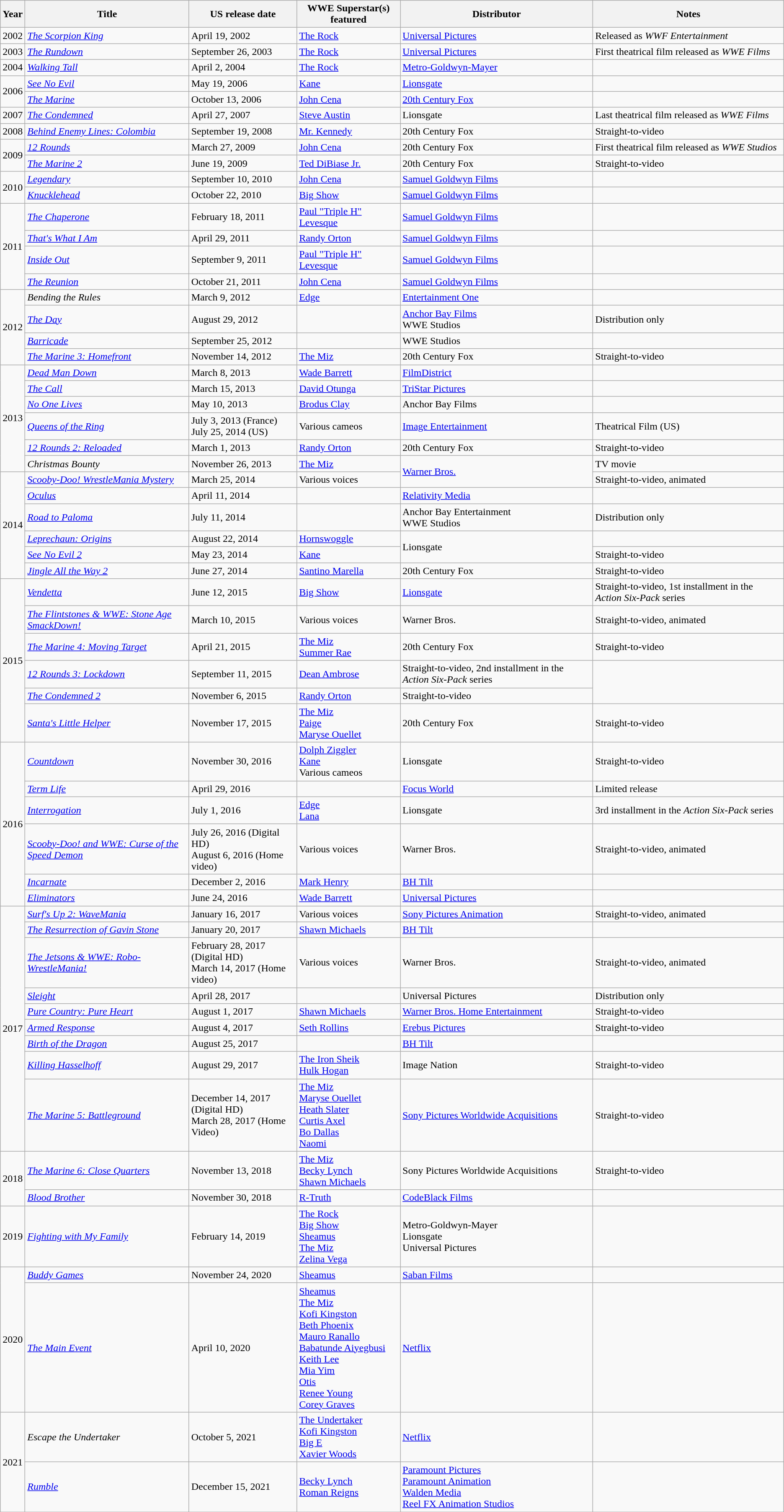<table class="wikitable">
<tr>
<th>Year</th>
<th>Title</th>
<th>US release date</th>
<th>WWE Superstar(s) featured</th>
<th>Distributor</th>
<th>Notes</th>
</tr>
<tr>
<td>2002</td>
<td><em><a href='#'>The Scorpion King</a></em></td>
<td>April 19, 2002</td>
<td><a href='#'>The Rock</a></td>
<td><a href='#'>Universal Pictures</a></td>
<td>Released as <em>WWF Entertainment</em></td>
</tr>
<tr>
<td>2003</td>
<td><em><a href='#'>The Rundown</a></em></td>
<td>September 26, 2003</td>
<td><a href='#'>The Rock</a></td>
<td><a href='#'>Universal Pictures</a></td>
<td>First theatrical film released as <em>WWE Films</em></td>
</tr>
<tr>
<td>2004</td>
<td><em><a href='#'>Walking Tall</a></em></td>
<td>April 2, 2004</td>
<td><a href='#'>The Rock</a></td>
<td><a href='#'>Metro-Goldwyn-Mayer</a></td>
<td></td>
</tr>
<tr>
<td rowspan="2">2006</td>
<td><em><a href='#'>See No Evil</a></em></td>
<td>May 19, 2006</td>
<td><a href='#'>Kane</a></td>
<td><a href='#'>Lionsgate</a></td>
<td></td>
</tr>
<tr>
<td><em><a href='#'>The Marine</a></em></td>
<td>October 13, 2006</td>
<td><a href='#'>John Cena</a></td>
<td><a href='#'>20th Century Fox</a></td>
<td></td>
</tr>
<tr>
<td>2007</td>
<td><em><a href='#'>The Condemned</a></em></td>
<td>April 27, 2007</td>
<td><a href='#'>Steve Austin</a></td>
<td>Lionsgate</td>
<td>Last theatrical film released as <em>WWE Films</em></td>
</tr>
<tr>
<td>2008</td>
<td><em><a href='#'>Behind Enemy Lines: Colombia</a></em></td>
<td>September 19, 2008</td>
<td><a href='#'>Mr. Kennedy</a></td>
<td>20th Century Fox</td>
<td>Straight-to-video</td>
</tr>
<tr>
<td rowspan="2">2009</td>
<td><em><a href='#'>12 Rounds</a></em></td>
<td>March 27, 2009</td>
<td><a href='#'>John Cena</a></td>
<td>20th Century Fox</td>
<td>First theatrical film released as <em>WWE Studios</em></td>
</tr>
<tr>
<td><em><a href='#'>The Marine 2</a></em></td>
<td>June 19, 2009</td>
<td><a href='#'>Ted DiBiase Jr.</a></td>
<td>20th Century Fox</td>
<td>Straight-to-video</td>
</tr>
<tr>
<td rowspan="2">2010</td>
<td><em><a href='#'>Legendary</a></em></td>
<td>September 10, 2010</td>
<td><a href='#'>John Cena</a></td>
<td><a href='#'>Samuel Goldwyn Films</a></td>
<td></td>
</tr>
<tr>
<td><em><a href='#'>Knucklehead</a></em></td>
<td>October 22, 2010</td>
<td><a href='#'>Big Show</a></td>
<td><a href='#'>Samuel Goldwyn Films</a></td>
<td></td>
</tr>
<tr>
<td rowspan="4">2011</td>
<td><em><a href='#'>The Chaperone</a></em></td>
<td>February 18, 2011</td>
<td><a href='#'>Paul "Triple H" Levesque</a></td>
<td><a href='#'>Samuel Goldwyn Films</a></td>
<td></td>
</tr>
<tr>
<td><em><a href='#'>That's What I Am</a></em></td>
<td>April 29, 2011</td>
<td><a href='#'>Randy Orton</a></td>
<td><a href='#'>Samuel Goldwyn Films</a></td>
<td></td>
</tr>
<tr>
<td><em><a href='#'>Inside Out</a></em></td>
<td>September 9, 2011</td>
<td><a href='#'>Paul "Triple H" Levesque</a></td>
<td><a href='#'>Samuel Goldwyn Films</a></td>
<td></td>
</tr>
<tr>
<td><em><a href='#'>The Reunion</a></em></td>
<td>October 21, 2011</td>
<td><a href='#'>John Cena</a></td>
<td><a href='#'>Samuel Goldwyn Films</a></td>
<td></td>
</tr>
<tr>
<td rowspan="4">2012</td>
<td><em>Bending the Rules</em></td>
<td>March 9, 2012</td>
<td><a href='#'>Edge</a></td>
<td><a href='#'>Entertainment One</a></td>
<td></td>
</tr>
<tr>
<td><em><a href='#'>The Day</a></em></td>
<td>August 29, 2012</td>
<td></td>
<td><a href='#'>Anchor Bay Films</a><br>WWE Studios</td>
<td>Distribution only</td>
</tr>
<tr>
<td><em><a href='#'>Barricade</a></em></td>
<td>September 25, 2012</td>
<td></td>
<td>WWE Studios</td>
<td></td>
</tr>
<tr>
<td><em><a href='#'>The Marine 3: Homefront</a></em></td>
<td>November 14, 2012</td>
<td><a href='#'>The Miz</a></td>
<td>20th Century Fox</td>
<td>Straight-to-video</td>
</tr>
<tr>
<td rowspan="6">2013</td>
<td><em><a href='#'>Dead Man Down</a></em></td>
<td>March 8, 2013</td>
<td><a href='#'>Wade Barrett</a></td>
<td><a href='#'>FilmDistrict</a></td>
<td></td>
</tr>
<tr>
<td><em><a href='#'>The Call</a></em></td>
<td>March 15, 2013</td>
<td><a href='#'>David Otunga</a></td>
<td><a href='#'>TriStar Pictures</a></td>
<td></td>
</tr>
<tr>
<td><em><a href='#'>No One Lives</a></em></td>
<td>May 10, 2013</td>
<td><a href='#'>Brodus Clay</a></td>
<td>Anchor Bay Films</td>
<td></td>
</tr>
<tr>
<td><em><a href='#'>Queens of the Ring</a></em> </td>
<td>July 3, 2013 (France)<br> July 25, 2014 (US)</td>
<td>Various cameos</td>
<td><a href='#'>Image Entertainment</a></td>
<td>Theatrical Film (US)</td>
</tr>
<tr>
<td><em><a href='#'>12 Rounds 2: Reloaded</a></em></td>
<td>March 1, 2013</td>
<td><a href='#'>Randy Orton</a></td>
<td>20th Century Fox</td>
<td>Straight-to-video</td>
</tr>
<tr>
<td><em>Christmas Bounty</em></td>
<td>November 26, 2013</td>
<td><a href='#'>The Miz</a></td>
<td rowspan="2"><a href='#'>Warner Bros.</a></td>
<td>TV movie</td>
</tr>
<tr>
<td rowspan="6">2014</td>
<td><em><a href='#'>Scooby-Doo! WrestleMania Mystery</a></em></td>
<td>March 25, 2014</td>
<td>Various voices</td>
<td>Straight-to-video, animated</td>
</tr>
<tr>
<td><em><a href='#'>Oculus</a></em></td>
<td>April 11, 2014</td>
<td></td>
<td><a href='#'>Relativity Media</a></td>
<td></td>
</tr>
<tr>
<td><em><a href='#'>Road to Paloma</a></em></td>
<td>July 11, 2014</td>
<td></td>
<td>Anchor Bay Entertainment<br>WWE Studios</td>
<td>Distribution only</td>
</tr>
<tr>
<td><em><a href='#'>Leprechaun: Origins</a></em></td>
<td>August 22, 2014</td>
<td><a href='#'>Hornswoggle</a></td>
<td rowspan="2">Lionsgate</td>
<td></td>
</tr>
<tr>
<td><em><a href='#'>See No Evil 2</a></em></td>
<td>May 23, 2014</td>
<td><a href='#'>Kane</a></td>
<td>Straight-to-video</td>
</tr>
<tr>
<td><em><a href='#'>Jingle All the Way 2</a></em></td>
<td>June 27, 2014</td>
<td><a href='#'>Santino Marella</a></td>
<td>20th Century Fox</td>
<td>Straight-to-video</td>
</tr>
<tr>
<td rowspan="6">2015</td>
<td><em><a href='#'>Vendetta</a></em></td>
<td>June 12, 2015</td>
<td><a href='#'>Big Show</a></td>
<td><a href='#'>Lionsgate</a></td>
<td>Straight-to-video, 1st installment in the <em>Action Six-Pack</em> series</td>
</tr>
<tr>
<td><em><a href='#'>The Flintstones & WWE: Stone Age SmackDown!</a></em></td>
<td>March 10, 2015</td>
<td>Various voices</td>
<td>Warner Bros.</td>
<td>Straight-to-video, animated</td>
</tr>
<tr>
<td><em><a href='#'>The Marine 4: Moving Target</a></em></td>
<td>April 21, 2015</td>
<td><a href='#'>The Miz</a><br><a href='#'>Summer Rae</a></td>
<td>20th Century Fox</td>
<td>Straight-to-video</td>
</tr>
<tr>
<td><em><a href='#'>12 Rounds 3: Lockdown</a></em></td>
<td>September 11, 2015</td>
<td><a href='#'>Dean Ambrose</a></td>
<td>Straight-to-video, 2nd installment in the <em>Action Six-Pack</em> series</td>
</tr>
<tr>
<td><em><a href='#'>The Condemned 2</a></em></td>
<td>November 6, 2015</td>
<td><a href='#'>Randy Orton</a></td>
<td>Straight-to-video</td>
</tr>
<tr>
<td><em><a href='#'>Santa's Little Helper</a></em></td>
<td>November 17, 2015</td>
<td><a href='#'>The Miz</a><br><a href='#'>Paige</a> <br><a href='#'>Maryse Ouellet</a></td>
<td>20th Century Fox</td>
<td>Straight-to-video</td>
</tr>
<tr>
<td rowspan="6">2016</td>
<td><em><a href='#'>Countdown</a></em></td>
<td>November 30, 2016</td>
<td><a href='#'>Dolph Ziggler</a><br><a href='#'>Kane</a><br>Various cameos</td>
<td>Lionsgate</td>
<td>Straight-to-video</td>
</tr>
<tr>
<td><em><a href='#'>Term Life</a></em></td>
<td>April 29, 2016</td>
<td></td>
<td><a href='#'>Focus World</a></td>
<td>Limited release</td>
</tr>
<tr>
<td><em><a href='#'>Interrogation</a></em></td>
<td>July 1, 2016</td>
<td><a href='#'>Edge</a><br><a href='#'>Lana</a></td>
<td>Lionsgate</td>
<td>3rd installment in the <em>Action Six-Pack</em> series</td>
</tr>
<tr>
<td><em><a href='#'>Scooby-Doo! and WWE: Curse of the Speed Demon</a></em></td>
<td>July 26, 2016 (Digital HD)<br> August 6, 2016 (Home video)</td>
<td>Various voices</td>
<td>Warner Bros.</td>
<td>Straight-to-video, animated</td>
</tr>
<tr>
<td><em><a href='#'>Incarnate</a></em></td>
<td>December 2, 2016</td>
<td><a href='#'>Mark Henry</a></td>
<td><a href='#'>BH Tilt</a></td>
<td></td>
</tr>
<tr>
<td><em><a href='#'>Eliminators</a></em></td>
<td>June 24, 2016</td>
<td><a href='#'>Wade Barrett</a></td>
<td><a href='#'>Universal Pictures</a></td>
<td></td>
</tr>
<tr>
<td rowspan="9">2017</td>
<td><em><a href='#'>Surf's Up 2: WaveMania</a></em></td>
<td>January 16, 2017</td>
<td>Various voices</td>
<td><a href='#'>Sony Pictures Animation</a></td>
<td>Straight-to-video, animated</td>
</tr>
<tr>
<td><em><a href='#'>The Resurrection of Gavin Stone</a></em></td>
<td>January 20, 2017</td>
<td><a href='#'>Shawn Michaels</a></td>
<td><a href='#'>BH Tilt</a></td>
<td></td>
</tr>
<tr>
<td><em><a href='#'>The Jetsons & WWE: Robo-WrestleMania!</a></em></td>
<td>February 28, 2017 (Digital HD)<br> March 14, 2017 (Home video)</td>
<td>Various voices</td>
<td>Warner Bros.</td>
<td>Straight-to-video, animated</td>
</tr>
<tr>
<td><em><a href='#'>Sleight</a></em></td>
<td>April 28, 2017</td>
<td></td>
<td>Universal Pictures </td>
<td>Distribution only</td>
</tr>
<tr>
<td><em><a href='#'>Pure Country: Pure Heart</a></em></td>
<td>August 1, 2017</td>
<td><a href='#'>Shawn Michaels</a></td>
<td><a href='#'>Warner Bros. Home Entertainment</a></td>
<td>Straight-to-video</td>
</tr>
<tr>
<td><em><a href='#'>Armed Response</a></em></td>
<td>August 4, 2017</td>
<td><a href='#'>Seth Rollins</a></td>
<td><a href='#'>Erebus Pictures</a></td>
<td>Straight-to-video</td>
</tr>
<tr>
<td><em><a href='#'>Birth of the Dragon</a></em></td>
<td>August 25, 2017</td>
<td></td>
<td><a href='#'>BH Tilt</a></td>
<td></td>
</tr>
<tr>
<td><em><a href='#'>Killing Hasselhoff</a></em></td>
<td>August 29, 2017</td>
<td><a href='#'>The Iron Sheik</a> <br><a href='#'>Hulk Hogan</a></td>
<td>Image Nation</td>
<td>Straight-to-video</td>
</tr>
<tr>
<td><em><a href='#'>The Marine 5: Battleground</a></em></td>
<td>December 14, 2017 (Digital HD)<br> March 28, 2017 (Home Video)</td>
<td><a href='#'>The Miz</a><br><a href='#'>Maryse Ouellet</a><br><a href='#'>Heath Slater</a><br><a href='#'>Curtis Axel</a><br><a href='#'>Bo Dallas</a><br><a href='#'>Naomi</a></td>
<td><a href='#'>Sony Pictures Worldwide Acquisitions</a></td>
<td>Straight-to-video</td>
</tr>
<tr>
<td rowspan="2">2018</td>
<td><em><a href='#'>The Marine 6: Close Quarters</a></em></td>
<td>November 13, 2018</td>
<td><a href='#'>The Miz</a><br><a href='#'>Becky Lynch</a><br><a href='#'>Shawn Michaels</a></td>
<td>Sony Pictures Worldwide Acquisitions</td>
<td>Straight-to-video</td>
</tr>
<tr>
<td><em><a href='#'>Blood Brother</a></em></td>
<td>November 30, 2018</td>
<td><a href='#'>R-Truth</a></td>
<td><a href='#'>CodeBlack Films</a></td>
<td></td>
</tr>
<tr>
<td>2019</td>
<td><em><a href='#'>Fighting with My Family</a></em></td>
<td>February 14, 2019</td>
<td><a href='#'>The Rock</a><br><a href='#'>Big Show</a><br><a href='#'>Sheamus</a><br><a href='#'>The Miz</a><br><a href='#'>Zelina Vega</a></td>
<td>Metro-Goldwyn-Mayer <br>Lionsgate <br>Universal Pictures </td>
<td></td>
</tr>
<tr>
<td rowspan="2">2020</td>
<td><em><a href='#'>Buddy Games</a></em></td>
<td>November 24, 2020</td>
<td><a href='#'>Sheamus</a></td>
<td><a href='#'>Saban Films</a></td>
<td></td>
</tr>
<tr>
<td><em><a href='#'>The Main Event</a></em></td>
<td>April 10, 2020</td>
<td><a href='#'>Sheamus</a><br><a href='#'>The Miz</a><br><a href='#'>Kofi Kingston</a><br><a href='#'>Beth Phoenix</a><br><a href='#'>Mauro Ranallo</a><br><a href='#'>Babatunde Aiyegbusi</a><br><a href='#'>Keith Lee</a><br><a href='#'>Mia Yim</a><br><a href='#'>Otis</a><br><a href='#'>Renee Young</a><br><a href='#'>Corey Graves</a></td>
<td><a href='#'>Netflix</a></td>
<td></td>
</tr>
<tr>
<td rowspan="2">2021</td>
<td><em>Escape the Undertaker</em></td>
<td>October 5, 2021</td>
<td><a href='#'>The Undertaker</a><br><a href='#'>Kofi Kingston</a><br><a href='#'>Big E</a><br><a href='#'>Xavier Woods</a></td>
<td><a href='#'>Netflix</a></td>
<td></td>
</tr>
<tr>
<td><em><a href='#'>Rumble</a></em></td>
<td>December 15, 2021</td>
<td><a href='#'>Becky Lynch</a><br><a href='#'>Roman Reigns</a></td>
<td><a href='#'>Paramount Pictures</a><br><a href='#'>Paramount Animation</a><br><a href='#'>Walden Media</a><br><a href='#'>Reel FX Animation Studios</a></td>
<td></td>
</tr>
<tr>
</tr>
</table>
